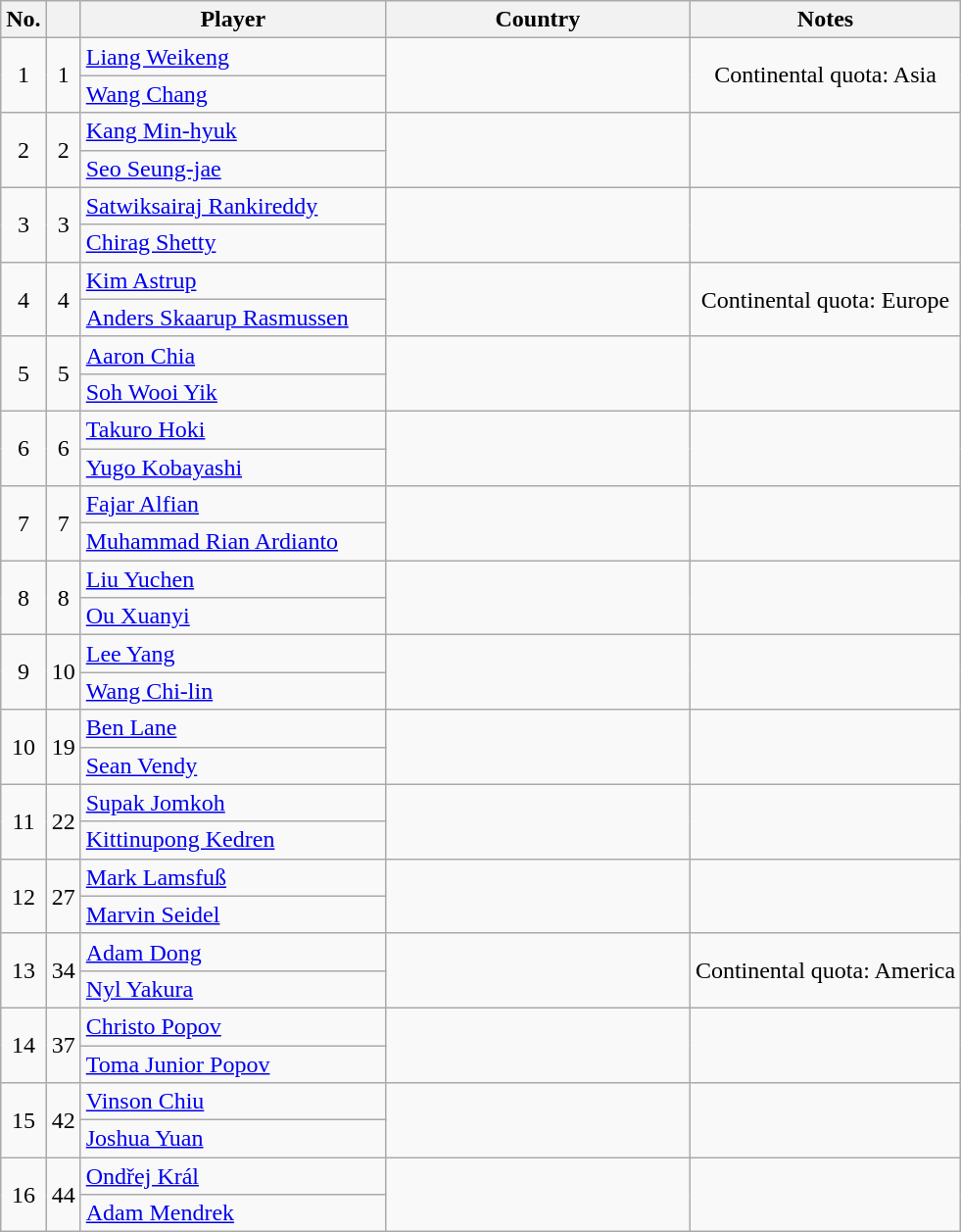<table class="wikitable sortable" style="text-align:center">
<tr>
<th>No.</th>
<th></th>
<th width="200">Player</th>
<th width="200">Country</th>
<th>Notes</th>
</tr>
<tr>
<td rowspan=2>1</td>
<td rowspan=2>1</td>
<td align=left><a href='#'>Liang Weikeng</a></td>
<td rowspan=2 align=left></td>
<td rowspan=2>Continental quota: Asia</td>
</tr>
<tr>
<td align=left><a href='#'>Wang Chang</a></td>
</tr>
<tr>
<td rowspan=2>2</td>
<td rowspan=2>2</td>
<td align=left><a href='#'>Kang Min-hyuk</a></td>
<td rowspan=2 align=left></td>
<td rowspan=2></td>
</tr>
<tr>
<td align=left><a href='#'>Seo Seung-jae</a></td>
</tr>
<tr>
<td rowspan=2>3</td>
<td rowspan=2>3</td>
<td align=left><a href='#'>Satwiksairaj Rankireddy</a></td>
<td rowspan=2 align=left></td>
<td rowspan=2></td>
</tr>
<tr>
<td align=left><a href='#'>Chirag Shetty</a></td>
</tr>
<tr>
<td rowspan=2>4</td>
<td rowspan=2>4</td>
<td align=left><a href='#'>Kim Astrup</a></td>
<td rowspan=2 align=left></td>
<td rowspan=2>Continental quota: Europe</td>
</tr>
<tr>
<td align=left><a href='#'>Anders Skaarup Rasmussen</a></td>
</tr>
<tr>
<td rowspan=2>5</td>
<td rowspan=2>5</td>
<td align=left><a href='#'>Aaron Chia</a></td>
<td rowspan=2 align=left></td>
<td rowspan=2></td>
</tr>
<tr>
<td align=left><a href='#'>Soh Wooi Yik</a></td>
</tr>
<tr>
<td rowspan=2>6</td>
<td rowspan=2>6</td>
<td align=left><a href='#'>Takuro Hoki</a></td>
<td rowspan=2 align=left></td>
<td rowspan=2></td>
</tr>
<tr>
<td align=left><a href='#'>Yugo Kobayashi</a></td>
</tr>
<tr>
<td rowspan=2>7</td>
<td rowspan=2>7</td>
<td align=left><a href='#'>Fajar Alfian</a></td>
<td rowspan=2 align=left></td>
<td rowspan=2></td>
</tr>
<tr>
<td align=left><a href='#'>Muhammad Rian Ardianto</a></td>
</tr>
<tr>
<td rowspan=2>8</td>
<td rowspan=2>8</td>
<td align=left><a href='#'>Liu Yuchen</a></td>
<td rowspan=2 align=left></td>
<td rowspan=2></td>
</tr>
<tr>
<td align=left><a href='#'>Ou Xuanyi</a></td>
</tr>
<tr>
<td rowspan=2>9</td>
<td rowspan=2>10</td>
<td align=left><a href='#'>Lee Yang</a></td>
<td rowspan=2 align=left></td>
<td rowspan=2></td>
</tr>
<tr>
<td align=left><a href='#'>Wang Chi-lin</a></td>
</tr>
<tr>
<td rowspan=2>10</td>
<td rowspan=2>19</td>
<td align=left><a href='#'>Ben Lane</a></td>
<td rowspan=2 align=left></td>
<td rowspan=2></td>
</tr>
<tr>
<td align=left><a href='#'>Sean Vendy</a></td>
</tr>
<tr>
<td rowspan=2>11</td>
<td rowspan=2>22</td>
<td align=left><a href='#'>Supak Jomkoh</a></td>
<td rowspan=2 align=left></td>
<td rowspan=2></td>
</tr>
<tr>
<td align=left><a href='#'>Kittinupong Kedren</a></td>
</tr>
<tr>
<td rowspan=2>12</td>
<td rowspan=2>27</td>
<td align=left><a href='#'>Mark Lamsfuß</a></td>
<td rowspan=2 align=left></td>
<td rowspan=2></td>
</tr>
<tr>
<td align=left><a href='#'>Marvin Seidel</a></td>
</tr>
<tr>
<td rowspan=2>13</td>
<td rowspan=2>34</td>
<td align=left><a href='#'>Adam Dong</a></td>
<td rowspan=2 align=left></td>
<td rowspan=2>Continental quota: America</td>
</tr>
<tr>
<td align=left><a href='#'>Nyl Yakura</a></td>
</tr>
<tr>
<td rowspan=2>14</td>
<td rowspan=2>37</td>
<td align=left><a href='#'>Christo Popov</a></td>
<td rowspan=2 align=left></td>
<td rowspan=2></td>
</tr>
<tr>
<td align=left><a href='#'>Toma Junior Popov</a></td>
</tr>
<tr>
<td rowspan=2>15</td>
<td rowspan=2>42</td>
<td align=left><a href='#'>Vinson Chiu</a></td>
<td rowspan=2 align=left></td>
<td rowspan=2></td>
</tr>
<tr>
<td align=left><a href='#'>Joshua Yuan</a></td>
</tr>
<tr>
<td rowspan=2>16</td>
<td rowspan=2>44</td>
<td align=left><a href='#'>Ondřej Král</a></td>
<td rowspan=2 align=left></td>
<td rowspan=2></td>
</tr>
<tr>
<td align=left><a href='#'>Adam Mendrek</a></td>
</tr>
</table>
